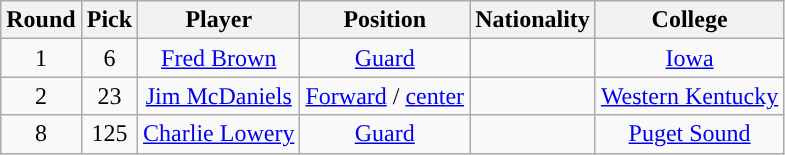<table class="wikitable sortable">
<tr>
<th scope="col">Round</th>
<th scope="col">Pick</th>
<th scope="col">Player</th>
<th scope="col">Position</th>
<th scope="col">Nationality</th>
<th scope="col">College</th>
</tr>
<tr style="text-align: center">
<td>1</td>
<td>6</td>
<td><a href='#'>Fred Brown</a></td>
<td><a href='#'>Guard</a></td>
<td></td>
<td><a href='#'>Iowa</a></td>
</tr>
<tr style="text-align: center">
<td>2</td>
<td>23</td>
<td><a href='#'>Jim McDaniels</a></td>
<td><a href='#'>Forward</a> / <a href='#'>center</a></td>
<td></td>
<td><a href='#'>Western Kentucky</a></td>
</tr>
<tr style="text-align: center">
<td>8</td>
<td>125</td>
<td><a href='#'>Charlie Lowery</a></td>
<td><a href='#'>Guard</a></td>
<td></td>
<td><a href='#'>Puget Sound</a></td>
</tr>
</table>
